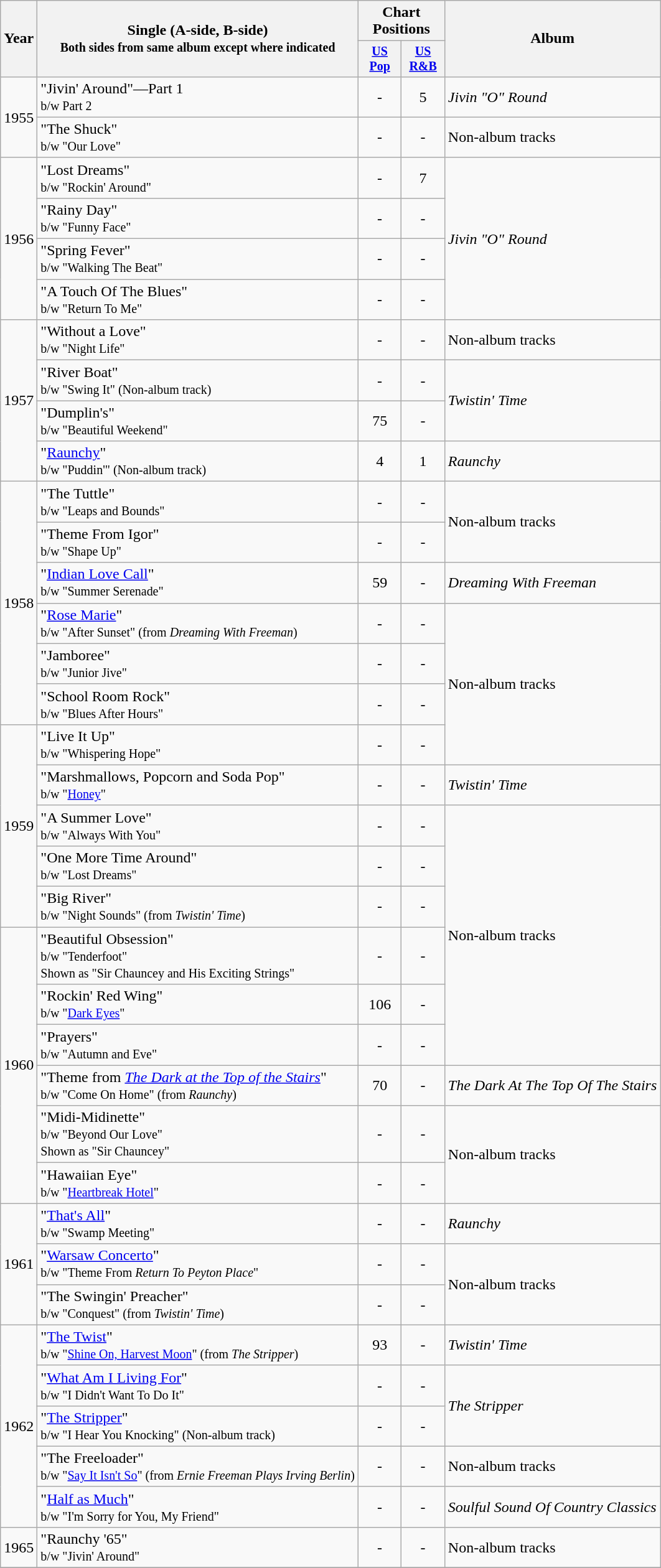<table class="wikitable" style="text-align:center;">
<tr>
<th rowspan="2">Year</th>
<th rowspan="2">Single (A-side, B-side)<br><small>Both sides from same album except where indicated</small></th>
<th colspan="2">Chart Positions</th>
<th rowspan="2">Album</th>
</tr>
<tr style="font-size:smaller;">
<th width="40"><a href='#'>US Pop</a></th>
<th width="40"><a href='#'>US<br>R&B</a></th>
</tr>
<tr>
<td rowspan="2">1955</td>
<td align="left">"Jivin' Around"—Part 1<br><small>b/w Part 2</small></td>
<td>-</td>
<td>5</td>
<td align="left"><em>Jivin "O" Round</em></td>
</tr>
<tr>
<td align="left">"The Shuck"<br><small>b/w "Our Love"</small></td>
<td>-</td>
<td>-</td>
<td align="left">Non-album tracks</td>
</tr>
<tr>
<td rowspan="4">1956</td>
<td align="left">"Lost Dreams"<br><small>b/w "Rockin' Around"</small></td>
<td>-</td>
<td>7</td>
<td align="left" rowspan="4"><em>Jivin "O" Round</em></td>
</tr>
<tr>
<td align="left">"Rainy Day"<br><small>b/w "Funny Face"</small></td>
<td>-</td>
<td>-</td>
</tr>
<tr>
<td align="left">"Spring Fever"<br><small>b/w "Walking The Beat"</small></td>
<td>-</td>
<td>-</td>
</tr>
<tr>
<td align="left">"A Touch Of The Blues"<br><small>b/w "Return To Me"</small></td>
<td>-</td>
<td>-</td>
</tr>
<tr>
<td rowspan="4">1957</td>
<td align="left">"Without a Love"<br><small>b/w "Night Life"</small></td>
<td>-</td>
<td>-</td>
<td align="left">Non-album tracks</td>
</tr>
<tr>
<td align="left">"River Boat"<br><small>b/w "Swing It" (Non-album track)</small></td>
<td>-</td>
<td>-</td>
<td align="left" rowspan="2"><em>Twistin' Time</em></td>
</tr>
<tr>
<td align="left">"Dumplin's"<br><small>b/w "Beautiful Weekend"</small></td>
<td>75</td>
<td>-</td>
</tr>
<tr>
<td align="left">"<a href='#'>Raunchy</a>"<br><small>b/w "Puddin'" (Non-album track)</small></td>
<td>4</td>
<td>1</td>
<td align="left"><em>Raunchy</em></td>
</tr>
<tr>
<td rowspan="6">1958</td>
<td align="left">"The Tuttle"<br><small>b/w "Leaps and Bounds"</small></td>
<td>-</td>
<td>-</td>
<td align="left" rowspan="2">Non-album tracks</td>
</tr>
<tr>
<td align="left">"Theme From Igor"<br><small>b/w "Shape Up"</small></td>
<td>-</td>
<td>-</td>
</tr>
<tr>
<td align="left">"<a href='#'>Indian Love Call</a>"<br><small>b/w "Summer Serenade"</small></td>
<td>59</td>
<td>-</td>
<td align="left"><em>Dreaming With Freeman</em></td>
</tr>
<tr>
<td align="left">"<a href='#'>Rose Marie</a>"<br><small>b/w "After Sunset" (from <em>Dreaming With Freeman</em>)</small></td>
<td>-</td>
<td>-</td>
<td align="left" rowspan="4">Non-album tracks</td>
</tr>
<tr>
<td align="left">"Jamboree"<br><small>b/w "Junior Jive"</small></td>
<td>-</td>
<td>-</td>
</tr>
<tr>
<td align="left">"School Room Rock"<br><small>b/w "Blues After Hours"</small></td>
<td>-</td>
<td>-</td>
</tr>
<tr>
<td rowspan="5">1959</td>
<td align="left">"Live It Up"<br><small>b/w "Whispering Hope"</small></td>
<td>-</td>
<td>-</td>
</tr>
<tr>
<td align="left">"Marshmallows, Popcorn and Soda Pop"<br><small>b/w "<a href='#'>Honey</a>"</small></td>
<td>-</td>
<td>-</td>
<td align="left"><em>Twistin' Time</em></td>
</tr>
<tr>
<td align="left">"A Summer Love"<br><small>b/w "Always With You"</small></td>
<td>-</td>
<td>-</td>
<td align="left" rowspan="6">Non-album tracks</td>
</tr>
<tr>
<td align="left">"One More Time Around"<br><small>b/w "Lost Dreams"</small></td>
<td>-</td>
<td>-</td>
</tr>
<tr>
<td align="left">"Big River"<br><small>b/w "Night Sounds" (from <em>Twistin' Time</em>)</small></td>
<td>-</td>
<td>-</td>
</tr>
<tr>
<td rowspan="6">1960</td>
<td align="left">"Beautiful Obsession"<br><small>b/w "Tenderfoot"<br>Shown as "Sir Chauncey and His Exciting Strings"</small></td>
<td>-</td>
<td>-</td>
</tr>
<tr>
<td align="left">"Rockin' Red Wing"<br><small>b/w "<a href='#'>Dark Eyes</a>"</small></td>
<td>106</td>
<td>-</td>
</tr>
<tr>
<td align="left">"Prayers"<br><small>b/w "Autumn and Eve"</small></td>
<td>-</td>
<td>-</td>
</tr>
<tr>
<td align="left">"Theme from <em><a href='#'>The Dark at the Top of the Stairs</a></em>"<br><small>b/w "Come On Home" (from <em>Raunchy</em>)</small></td>
<td>70</td>
<td>-</td>
<td align="left"><em>The Dark At The Top Of The Stairs</em></td>
</tr>
<tr>
<td align="left">"Midi-Midinette"<br><small>b/w "Beyond Our Love"<br>Shown as "Sir Chauncey"</small></td>
<td>-</td>
<td>-</td>
<td align="left" rowspan="2">Non-album tracks</td>
</tr>
<tr>
<td align="left">"Hawaiian Eye"<br><small>b/w "<a href='#'>Heartbreak Hotel</a>"</small></td>
<td>-</td>
<td>-</td>
</tr>
<tr>
<td rowspan="3">1961</td>
<td align="left">"<a href='#'>That's All</a>"<br><small>b/w "Swamp Meeting"</small></td>
<td>-</td>
<td>-</td>
<td align="left"><em>Raunchy</em></td>
</tr>
<tr>
<td align="left">"<a href='#'>Warsaw Concerto</a>"<br><small>b/w "Theme From <em>Return To Peyton Place</em>"</small></td>
<td>-</td>
<td>-</td>
<td align="left" rowspan="2">Non-album tracks</td>
</tr>
<tr>
<td align="left">"The Swingin' Preacher"<br><small>b/w "Conquest" (from <em>Twistin' Time</em>)</small></td>
<td>-</td>
<td>-</td>
</tr>
<tr>
<td rowspan="5">1962</td>
<td align="left">"<a href='#'>The Twist</a>"<br><small>b/w "<a href='#'>Shine On, Harvest Moon</a>" (from <em>The Stripper</em>)</small></td>
<td>93</td>
<td>-</td>
<td align="left"><em>Twistin' Time</em></td>
</tr>
<tr>
<td align="left">"<a href='#'>What Am I Living For</a>"<br><small>b/w "I Didn't Want To Do It"</small></td>
<td>-</td>
<td>-</td>
<td align="left" rowspan="2"><em>The Stripper</em></td>
</tr>
<tr>
<td align="left">"<a href='#'>The Stripper</a>"<br><small>b/w "I Hear You Knocking" (Non-album track)</small></td>
<td>-</td>
<td>-</td>
</tr>
<tr>
<td align="left">"The Freeloader"<br><small>b/w "<a href='#'>Say It Isn't So</a>" (from <em>Ernie Freeman Plays Irving Berlin</em>)</small></td>
<td>-</td>
<td>-</td>
<td align="left">Non-album tracks</td>
</tr>
<tr>
<td align="left">"<a href='#'>Half as Much</a>"<br><small>b/w "I'm Sorry for You, My Friend"</small></td>
<td>-</td>
<td>-</td>
<td align="left"><em>Soulful Sound Of Country Classics</em></td>
</tr>
<tr>
<td>1965</td>
<td align="left">"Raunchy '65"<br><small>b/w "Jivin' Around"</small></td>
<td>-</td>
<td>-</td>
<td align="left">Non-album tracks</td>
</tr>
<tr>
</tr>
</table>
